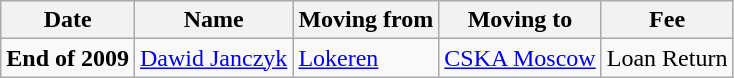<table class="wikitable sortable">
<tr>
<th>Date</th>
<th>Name</th>
<th>Moving from</th>
<th>Moving to</th>
<th>Fee</th>
</tr>
<tr>
<td><strong>End of 2009</strong></td>
<td> <a href='#'>Dawid Janczyk</a></td>
<td><a href='#'>Lokeren</a></td>
<td> <a href='#'>CSKA Moscow</a></td>
<td>Loan Return</td>
</tr>
</table>
